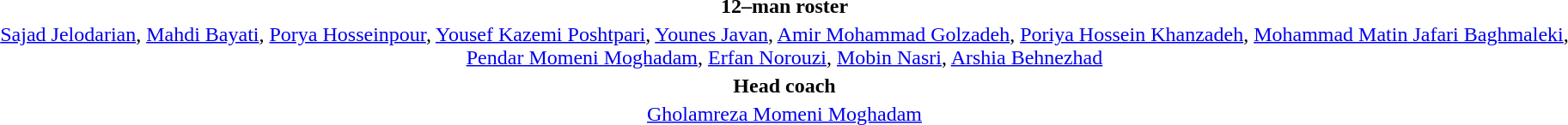<table style="text-align:center; margin-top:2em; margin-left:auto; margin-right:auto">
<tr>
<td><strong>12–man roster</strong></td>
</tr>
<tr>
<td><a href='#'>Sajad Jelodarian</a>, <a href='#'>Mahdi Bayati</a>, <a href='#'>Porya Hosseinpour</a>, <a href='#'>Yousef Kazemi Poshtpari</a>, <a href='#'>Younes Javan</a>, <a href='#'>Amir Mohammad Golzadeh</a>, <a href='#'>Poriya Hossein Khanzadeh</a>, <a href='#'>Mohammad Matin Jafari Baghmaleki</a>, <a href='#'>Pendar Momeni Moghadam</a>, <a href='#'>Erfan Norouzi</a>, <a href='#'>Mobin Nasri</a>, <a href='#'>Arshia Behnezhad</a></td>
</tr>
<tr>
<td><strong>Head coach</strong></td>
</tr>
<tr>
<td><a href='#'>Gholamreza Momeni Moghadam</a></td>
</tr>
</table>
